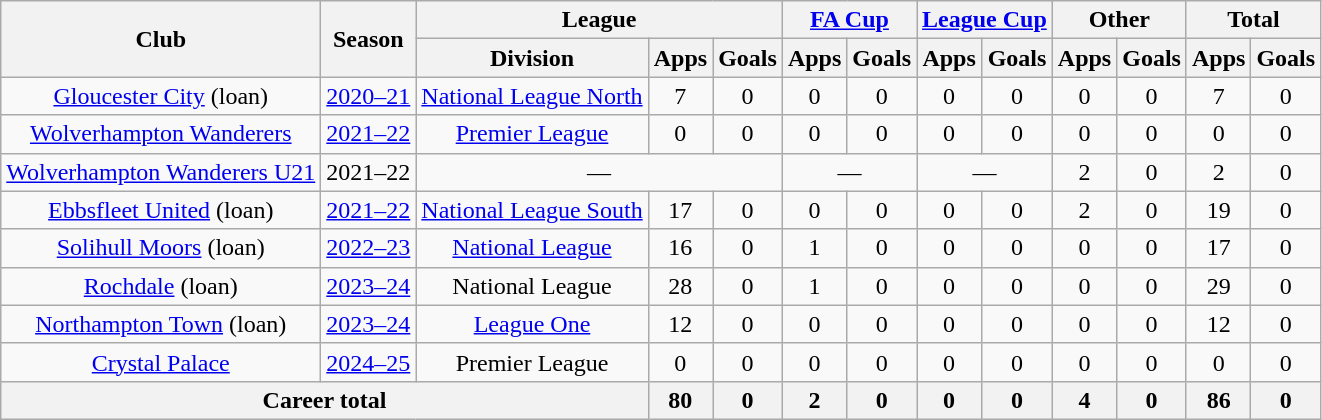<table class="wikitable" style="text-align: center">
<tr>
<th rowspan="2">Club</th>
<th rowspan="2">Season</th>
<th colspan="3">League</th>
<th colspan="2"><a href='#'>FA Cup</a></th>
<th colspan="2"><a href='#'>League Cup</a></th>
<th colspan="2">Other</th>
<th colspan="2">Total</th>
</tr>
<tr>
<th>Division</th>
<th>Apps</th>
<th>Goals</th>
<th>Apps</th>
<th>Goals</th>
<th>Apps</th>
<th>Goals</th>
<th>Apps</th>
<th>Goals</th>
<th>Apps</th>
<th>Goals</th>
</tr>
<tr>
<td><a href='#'>Gloucester City</a> (loan)</td>
<td><a href='#'>2020–21</a></td>
<td><a href='#'>National League North</a></td>
<td>7</td>
<td>0</td>
<td>0</td>
<td>0</td>
<td>0</td>
<td>0</td>
<td>0</td>
<td>0</td>
<td>7</td>
<td>0</td>
</tr>
<tr>
<td><a href='#'>Wolverhampton Wanderers</a></td>
<td><a href='#'>2021–22</a></td>
<td><a href='#'>Premier League</a></td>
<td>0</td>
<td>0</td>
<td>0</td>
<td>0</td>
<td>0</td>
<td>0</td>
<td>0</td>
<td>0</td>
<td>0</td>
<td>0</td>
</tr>
<tr>
<td><a href='#'>Wolverhampton Wanderers U21</a></td>
<td>2021–22</td>
<td colspan=3>—</td>
<td colspan=2>—</td>
<td colspan=2>—</td>
<td>2</td>
<td>0</td>
<td>2</td>
<td>0</td>
</tr>
<tr>
<td><a href='#'>Ebbsfleet United</a> (loan)</td>
<td><a href='#'>2021–22</a></td>
<td><a href='#'>National League South</a></td>
<td>17</td>
<td>0</td>
<td>0</td>
<td>0</td>
<td>0</td>
<td>0</td>
<td>2</td>
<td>0</td>
<td>19</td>
<td>0</td>
</tr>
<tr>
<td><a href='#'>Solihull Moors</a> (loan)</td>
<td><a href='#'>2022–23</a></td>
<td><a href='#'>National League</a></td>
<td>16</td>
<td>0</td>
<td>1</td>
<td>0</td>
<td>0</td>
<td>0</td>
<td>0</td>
<td>0</td>
<td>17</td>
<td>0</td>
</tr>
<tr>
<td><a href='#'>Rochdale</a> (loan)</td>
<td><a href='#'>2023–24</a></td>
<td>National League</td>
<td>28</td>
<td>0</td>
<td>1</td>
<td>0</td>
<td>0</td>
<td>0</td>
<td>0</td>
<td>0</td>
<td>29</td>
<td>0</td>
</tr>
<tr>
<td><a href='#'>Northampton Town</a> (loan)</td>
<td><a href='#'>2023–24</a></td>
<td><a href='#'>League One</a></td>
<td>12</td>
<td>0</td>
<td>0</td>
<td>0</td>
<td>0</td>
<td>0</td>
<td>0</td>
<td>0</td>
<td>12</td>
<td>0</td>
</tr>
<tr>
<td><a href='#'>Crystal Palace</a></td>
<td><a href='#'>2024–25</a></td>
<td>Premier League</td>
<td>0</td>
<td>0</td>
<td>0</td>
<td>0</td>
<td>0</td>
<td>0</td>
<td>0</td>
<td>0</td>
<td>0</td>
<td>0</td>
</tr>
<tr>
<th colspan="3">Career total</th>
<th>80</th>
<th>0</th>
<th>2</th>
<th>0</th>
<th>0</th>
<th>0</th>
<th>4</th>
<th>0</th>
<th>86</th>
<th>0</th>
</tr>
</table>
